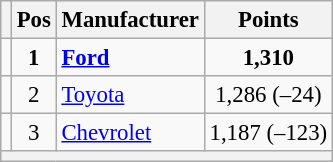<table class="wikitable" style="font-size: 95%">
<tr>
<th></th>
<th>Pos</th>
<th>Manufacturer</th>
<th>Points</th>
</tr>
<tr>
<td align="left"></td>
<td style="text-align:center;"><strong>1</strong></td>
<td><strong><a href='#'>Ford</a></strong></td>
<td style="text-align:center;"><strong>1,310</strong></td>
</tr>
<tr>
<td align="left"></td>
<td style="text-align:center;">2</td>
<td><a href='#'>Toyota</a></td>
<td style="text-align:center;">1,286 (–24)</td>
</tr>
<tr>
<td align="left"></td>
<td style="text-align:center;">3</td>
<td><a href='#'>Chevrolet</a></td>
<td style="text-align:center;">1,187 (–123)</td>
</tr>
<tr class="sortbottom">
<th colspan="9"></th>
</tr>
</table>
